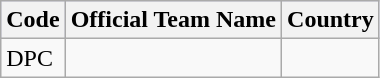<table class="wikitable">
<tr style="background:#ccccff;">
<th>Code</th>
<th>Official Team Name</th>
<th>Country</th>
</tr>
<tr>
<td>DPC</td>
<td></td>
<td></td>
</tr>
</table>
